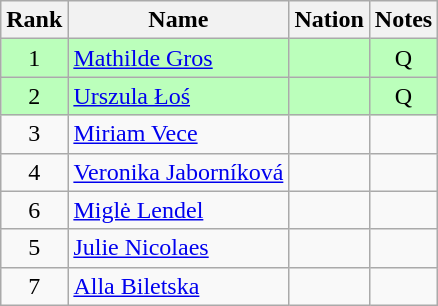<table class="wikitable sortable" style="text-align:center">
<tr>
<th>Rank</th>
<th>Name</th>
<th>Nation</th>
<th>Notes</th>
</tr>
<tr bgcolor=bbffbb>
<td>1</td>
<td align=left><a href='#'>Mathilde Gros</a></td>
<td align=left></td>
<td>Q</td>
</tr>
<tr bgcolor=bbffbb>
<td>2</td>
<td align=left><a href='#'>Urszula Łoś</a></td>
<td align=left></td>
<td>Q</td>
</tr>
<tr>
<td>3</td>
<td align=left><a href='#'>Miriam Vece</a></td>
<td align=left></td>
<td></td>
</tr>
<tr>
<td>4</td>
<td align=left><a href='#'>Veronika Jaborníková</a></td>
<td align=left></td>
<td></td>
</tr>
<tr>
<td>6</td>
<td align=left><a href='#'>Miglė Lendel</a></td>
<td align=left></td>
<td></td>
</tr>
<tr>
<td>5</td>
<td align=left><a href='#'>Julie Nicolaes</a></td>
<td align=left></td>
<td></td>
</tr>
<tr>
<td>7</td>
<td align=left><a href='#'>Alla Biletska</a></td>
<td align=left></td>
<td></td>
</tr>
</table>
